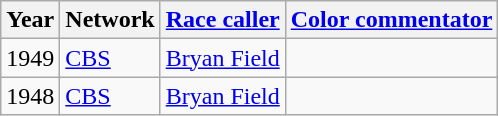<table class="wikitable">
<tr>
<th>Year</th>
<th>Network</th>
<th><a href='#'>Race caller</a></th>
<th><a href='#'>Color commentator</a></th>
</tr>
<tr>
<td>1949</td>
<td><a href='#'>CBS</a></td>
<td><a href='#'>Bryan Field</a></td>
<td></td>
</tr>
<tr>
<td>1948</td>
<td><a href='#'>CBS</a></td>
<td><a href='#'>Bryan Field</a></td>
<td></td>
</tr>
</table>
